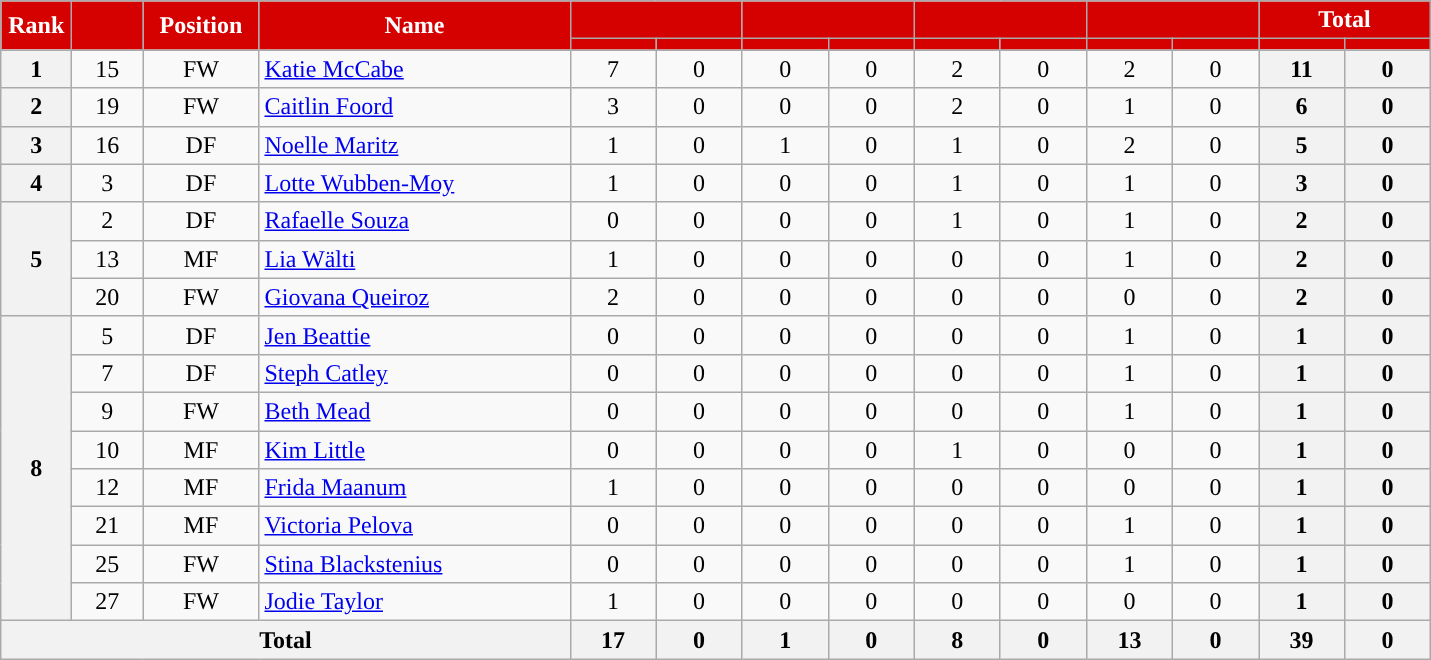<table class="wikitable sortable" style="text-align:center; font-size:100%; ">
<tr>
<th style="background:#d50000; color:white; text-align:center; width:40px;" rowspan="2">Rank</th>
<th style="background:#d50000; color:white; text-align:center; width:40px;" rowspan="2"></th>
<th style="background:#d50000; color:white; text-align:center; width:70px;" rowspan="2">Position</th>
<th style="background:#d50000; color:white; text-align:center; width:200px;" rowspan="2">Name</th>
<th style="background:#d50000; color:white; text-align:center;" colspan="2"><a href='#'></a></th>
<th style="background:#d50000; color:white; text-align:center;" colspan="2"><a href='#'></a></th>
<th style="background:#d50000; color:white; text-align:center;" colspan="2"><a href='#'></a></th>
<th style="background:#d50000; color:white; text-align:center;" colspan="2"><a href='#'></a></th>
<th style="background:#d50000; color:white; text-align:center;" colspan="2">Total</th>
</tr>
<tr>
<th style="background:#d50000; color:white; text-align:center; width:50px;"></th>
<th style="background:#d50000; color:white; text-align:center; width:50px;"></th>
<th style="background:#d50000; color:white; text-align:center; width:50px;"></th>
<th style="background:#d50000; color:white; text-align:center; width:50px;"></th>
<th style="background:#d50000; color:white; text-align:center; width:50px;"></th>
<th style="background:#d50000; color:white; text-align:center; width:50px;"></th>
<th style="background:#d50000; color:white; text-align:center; width:50px;"></th>
<th style="background:#d50000; color:white; text-align:center; width:50px;"></th>
<th style="background:#d50000; color:white; text-align:center; width:50px;"></th>
<th style="background:#d50000; color:white; text-align:center; width:50px;"></th>
</tr>
<tr>
<th>1</th>
<td>15</td>
<td>FW</td>
<td align="left"> <a href='#'>Katie McCabe</a></td>
<td>7</td>
<td>0</td>
<td>0</td>
<td>0</td>
<td>2</td>
<td>0</td>
<td>2</td>
<td>0</td>
<th>11</th>
<th>0</th>
</tr>
<tr>
<th>2</th>
<td>19</td>
<td>FW</td>
<td align="left"> <a href='#'>Caitlin Foord</a></td>
<td>3</td>
<td>0</td>
<td>0</td>
<td>0</td>
<td>2</td>
<td>0</td>
<td>1</td>
<td>0</td>
<th>6</th>
<th>0</th>
</tr>
<tr>
<th>3</th>
<td>16</td>
<td>DF</td>
<td align="left"> <a href='#'>Noelle Maritz</a></td>
<td>1</td>
<td>0</td>
<td>1</td>
<td>0</td>
<td>1</td>
<td>0</td>
<td>2</td>
<td>0</td>
<th>5</th>
<th>0</th>
</tr>
<tr>
<th>4</th>
<td>3</td>
<td>DF</td>
<td align="left"> <a href='#'>Lotte Wubben-Moy</a></td>
<td>1</td>
<td>0</td>
<td>0</td>
<td>0</td>
<td>1</td>
<td>0</td>
<td>1</td>
<td>0</td>
<th>3</th>
<th>0</th>
</tr>
<tr>
<th rowspan="3">5</th>
<td>2</td>
<td>DF</td>
<td align="left"> <a href='#'>Rafaelle Souza</a></td>
<td>0</td>
<td>0</td>
<td>0</td>
<td>0</td>
<td>1</td>
<td>0</td>
<td>1</td>
<td>0</td>
<th>2</th>
<th>0</th>
</tr>
<tr>
<td>13</td>
<td>MF</td>
<td align="left"> <a href='#'>Lia Wälti</a></td>
<td>1</td>
<td>0</td>
<td>0</td>
<td>0</td>
<td>0</td>
<td>0</td>
<td>1</td>
<td>0</td>
<th>2</th>
<th>0</th>
</tr>
<tr>
<td>20</td>
<td>FW</td>
<td align="left"> <a href='#'>Giovana Queiroz</a></td>
<td>2</td>
<td>0</td>
<td>0</td>
<td>0</td>
<td>0</td>
<td>0</td>
<td>0</td>
<td>0</td>
<th>2</th>
<th>0</th>
</tr>
<tr>
<th rowspan="8">8</th>
<td>5</td>
<td>DF</td>
<td align="left"> <a href='#'>Jen Beattie</a></td>
<td>0</td>
<td>0</td>
<td>0</td>
<td>0</td>
<td>0</td>
<td>0</td>
<td>1</td>
<td>0</td>
<th>1</th>
<th>0</th>
</tr>
<tr>
<td>7</td>
<td>DF</td>
<td align="left"> <a href='#'>Steph Catley</a></td>
<td>0</td>
<td>0</td>
<td>0</td>
<td>0</td>
<td>0</td>
<td>0</td>
<td>1</td>
<td>0</td>
<th>1</th>
<th>0</th>
</tr>
<tr>
<td>9</td>
<td>FW</td>
<td align="left"> <a href='#'>Beth Mead</a></td>
<td>0</td>
<td>0</td>
<td>0</td>
<td>0</td>
<td>0</td>
<td>0</td>
<td>1</td>
<td>0</td>
<th>1</th>
<th>0</th>
</tr>
<tr>
<td>10</td>
<td>MF</td>
<td align="left"> <a href='#'>Kim Little</a></td>
<td>0</td>
<td>0</td>
<td>0</td>
<td>0</td>
<td>1</td>
<td>0</td>
<td>0</td>
<td>0</td>
<th>1</th>
<th>0</th>
</tr>
<tr>
<td>12</td>
<td>MF</td>
<td align="left"> <a href='#'>Frida Maanum</a></td>
<td>1</td>
<td>0</td>
<td>0</td>
<td>0</td>
<td>0</td>
<td>0</td>
<td>0</td>
<td>0</td>
<th>1</th>
<th>0</th>
</tr>
<tr>
<td>21</td>
<td>MF</td>
<td align="left"> <a href='#'>Victoria Pelova</a></td>
<td>0</td>
<td>0</td>
<td>0</td>
<td>0</td>
<td>0</td>
<td>0</td>
<td>1</td>
<td>0</td>
<th>1</th>
<th>0</th>
</tr>
<tr>
<td>25</td>
<td>FW</td>
<td align="left"> <a href='#'>Stina Blackstenius</a></td>
<td>0</td>
<td>0</td>
<td>0</td>
<td>0</td>
<td>0</td>
<td>0</td>
<td>1</td>
<td>0</td>
<th>1</th>
<th>0</th>
</tr>
<tr>
<td>27</td>
<td>FW</td>
<td align="left"> <a href='#'>Jodie Taylor</a></td>
<td>1</td>
<td>0</td>
<td>0</td>
<td>0</td>
<td>0</td>
<td>0</td>
<td>0</td>
<td>0</td>
<th>1</th>
<th>0</th>
</tr>
<tr>
<th colspan="4">Total</th>
<th>17</th>
<th>0</th>
<th>1</th>
<th>0</th>
<th>8</th>
<th>0</th>
<th>13</th>
<th>0</th>
<th>39</th>
<th>0</th>
</tr>
</table>
